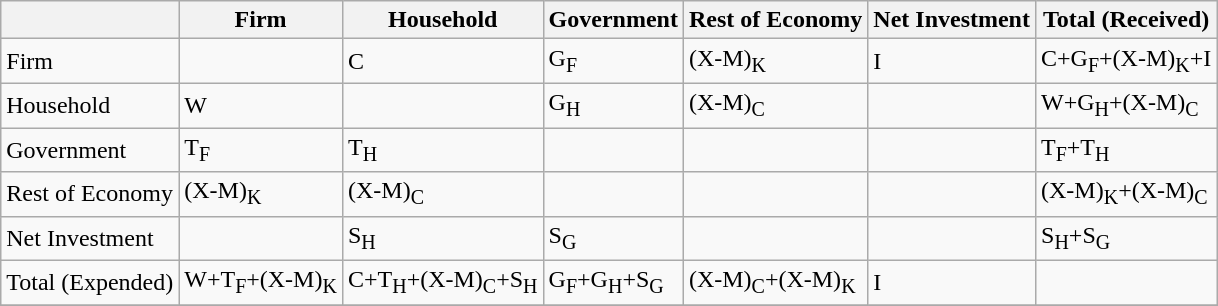<table class="wikitable">
<tr>
<th></th>
<th>Firm</th>
<th>Household</th>
<th>Government</th>
<th>Rest of Economy</th>
<th>Net Investment</th>
<th>Total (Received)</th>
</tr>
<tr>
<td>Firm</td>
<td></td>
<td>C</td>
<td>G<sub>F</sub></td>
<td>(X-M)<sub>K</sub></td>
<td>I</td>
<td>C+G<sub>F</sub>+(X-M)<sub>K</sub>+I</td>
</tr>
<tr>
<td>Household</td>
<td>W</td>
<td></td>
<td>G<sub>H</sub></td>
<td>(X-M)<sub>C</sub></td>
<td></td>
<td>W+G<sub>H</sub>+(X-M)<sub>C</sub></td>
</tr>
<tr>
<td>Government</td>
<td>T<sub>F</sub></td>
<td>T<sub>H</sub></td>
<td></td>
<td></td>
<td></td>
<td>T<sub>F</sub>+T<sub>H</sub></td>
</tr>
<tr>
<td>Rest of Economy</td>
<td>(X-M)<sub>K</sub></td>
<td>(X-M)<sub>C</sub></td>
<td></td>
<td></td>
<td></td>
<td>(X-M)<sub>K</sub>+(X-M)<sub>C</sub></td>
</tr>
<tr>
<td>Net Investment</td>
<td></td>
<td>S<sub>H</sub></td>
<td>S<sub>G</sub></td>
<td></td>
<td></td>
<td>S<sub>H</sub>+S<sub>G</sub></td>
</tr>
<tr>
<td>Total (Expended)</td>
<td>W+T<sub>F</sub>+(X-M)<sub>K</sub></td>
<td>C+T<sub>H</sub>+(X-M)<sub>C</sub>+S<sub>H</sub></td>
<td>G<sub>F</sub>+G<sub>H</sub>+S<sub>G</sub></td>
<td>(X-M)<sub>C</sub>+(X-M)<sub>K</sub></td>
<td>I</td>
<td></td>
</tr>
<tr>
</tr>
</table>
